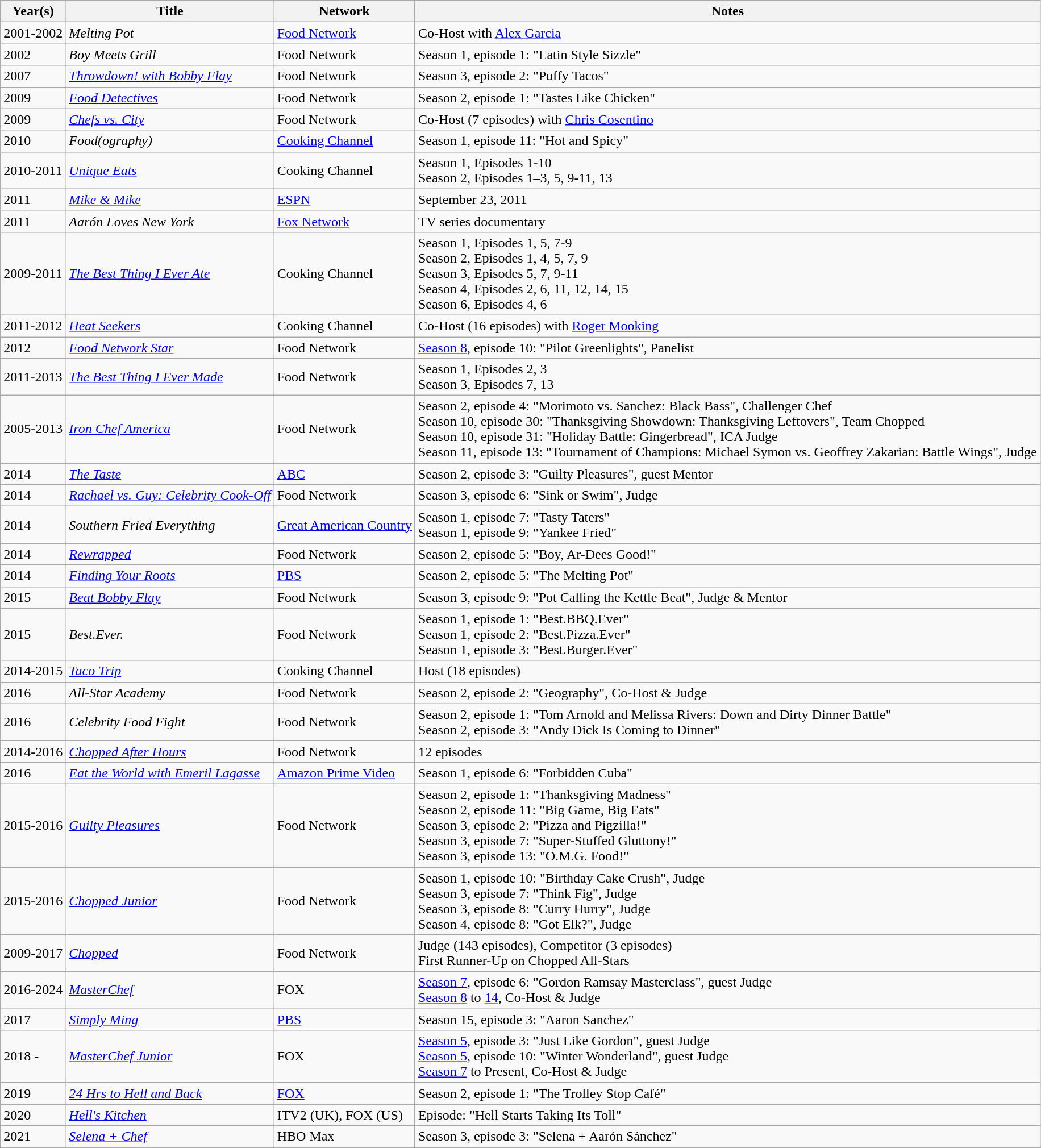<table class="wikitable sortable mw-collapsible">
<tr>
<th>Year(s)</th>
<th>Title</th>
<th>Network</th>
<th>Notes</th>
</tr>
<tr>
<td>2001-2002</td>
<td><em>Melting Pot</em></td>
<td><a href='#'>Food Network</a></td>
<td>Co-Host with <a href='#'>Alex Garcia</a></td>
</tr>
<tr>
<td>2002</td>
<td><em>Boy Meets Grill</em></td>
<td>Food Network</td>
<td>Season 1, episode 1: "Latin Style Sizzle"</td>
</tr>
<tr>
<td>2007</td>
<td><em><a href='#'>Throwdown! with Bobby Flay</a></em></td>
<td>Food Network</td>
<td>Season 3, episode 2: "Puffy Tacos"</td>
</tr>
<tr>
<td>2009</td>
<td><em><a href='#'>Food Detectives</a></em></td>
<td>Food Network</td>
<td>Season 2, episode 1: "Tastes Like Chicken"</td>
</tr>
<tr>
<td>2009</td>
<td><em><a href='#'>Chefs vs. City</a></em></td>
<td>Food Network</td>
<td>Co-Host (7 episodes) with <a href='#'>Chris Cosentino</a><br></td>
</tr>
<tr>
<td>2010</td>
<td><em>Food(ography)</em></td>
<td><a href='#'>Cooking Channel</a></td>
<td>Season 1, episode 11: "Hot and Spicy"</td>
</tr>
<tr>
<td>2010-2011</td>
<td><em><a href='#'>Unique Eats</a></em></td>
<td>Cooking Channel</td>
<td>Season 1, Episodes 1-10<br>Season 2, Episodes 1–3, 5, 9-11, 13</td>
</tr>
<tr>
<td>2011</td>
<td><em><a href='#'>Mike & Mike</a></em></td>
<td><a href='#'>ESPN</a></td>
<td>September 23, 2011</td>
</tr>
<tr>
<td>2011</td>
<td><em>Aarón Loves New York</em></td>
<td><a href='#'>Fox Network</a></td>
<td>TV series documentary</td>
</tr>
<tr>
<td>2009-2011</td>
<td><em><a href='#'>The Best Thing I Ever Ate</a></em></td>
<td>Cooking Channel</td>
<td>Season 1, Episodes 1, 5, 7-9<br>Season 2, Episodes 1, 4, 5, 7, 9<br>Season 3, Episodes 5, 7, 9-11<br>Season 4, Episodes 2, 6, 11, 12, 14, 15<br>Season 6, Episodes 4, 6</td>
</tr>
<tr>
<td>2011-2012</td>
<td><em><a href='#'>Heat Seekers</a></em></td>
<td>Cooking Channel</td>
<td>Co-Host (16 episodes) with <a href='#'>Roger Mooking</a></td>
</tr>
<tr>
<td>2012</td>
<td><em><a href='#'>Food Network Star</a></em></td>
<td>Food Network</td>
<td><a href='#'>Season 8</a>, episode 10: "Pilot Greenlights", Panelist</td>
</tr>
<tr>
<td>2011-2013</td>
<td><em><a href='#'>The Best Thing I Ever Made</a></em></td>
<td>Food Network</td>
<td>Season 1, Episodes 2, 3<br>Season 3, Episodes 7, 13</td>
</tr>
<tr>
<td>2005-2013</td>
<td><em><a href='#'>Iron Chef America</a></em></td>
<td>Food Network</td>
<td>Season 2, episode 4: "Morimoto vs. Sanchez: Black Bass", Challenger Chef<br>Season 10, episode 30: "Thanksgiving Showdown: Thanksgiving Leftovers", Team Chopped<br>Season 10, episode 31: "Holiday Battle: Gingerbread", ICA Judge<br>Season 11, episode 13: "Tournament of Champions: Michael Symon vs. Geoffrey Zakarian: Battle Wings", Judge</td>
</tr>
<tr>
<td>2014</td>
<td><em><a href='#'>The Taste</a></em></td>
<td><a href='#'>ABC</a></td>
<td>Season 2, episode 3: "Guilty Pleasures", guest Mentor</td>
</tr>
<tr>
<td>2014</td>
<td><em><a href='#'>Rachael vs. Guy: Celebrity Cook-Off</a></em></td>
<td>Food Network</td>
<td>Season 3, episode 6: "Sink or Swim", Judge</td>
</tr>
<tr>
<td>2014</td>
<td><em>Southern Fried Everything</em></td>
<td><a href='#'>Great American Country</a></td>
<td>Season 1, episode 7: "Tasty Taters"<br>Season 1, episode 9: "Yankee Fried"</td>
</tr>
<tr>
<td>2014</td>
<td><em><a href='#'>Rewrapped</a></em></td>
<td>Food Network</td>
<td>Season 2, episode 5: "Boy, Ar-Dees Good!"</td>
</tr>
<tr>
<td>2014</td>
<td><em><a href='#'>Finding Your Roots</a></em></td>
<td><a href='#'>PBS</a></td>
<td>Season 2, episode 5: "The Melting Pot"</td>
</tr>
<tr>
<td>2015</td>
<td><em><a href='#'>Beat Bobby Flay</a></em></td>
<td>Food Network</td>
<td>Season 3, episode 9: "Pot Calling the Kettle Beat", Judge & Mentor</td>
</tr>
<tr>
<td>2015</td>
<td><em>Best.Ever.</em></td>
<td>Food Network</td>
<td>Season 1, episode 1: "Best.BBQ.Ever"<br>Season 1, episode 2: "Best.Pizza.Ever"<br>Season 1, episode 3: "Best.Burger.Ever"</td>
</tr>
<tr>
<td>2014-2015</td>
<td><em><a href='#'>Taco Trip</a></em></td>
<td>Cooking Channel</td>
<td>Host (18 episodes)</td>
</tr>
<tr>
<td>2016</td>
<td><em>All-Star Academy</em></td>
<td>Food Network</td>
<td>Season 2, episode 2: "Geography", Co-Host & Judge</td>
</tr>
<tr>
<td>2016</td>
<td><em>Celebrity Food Fight</em></td>
<td>Food Network</td>
<td>Season 2, episode 1: "Tom Arnold and Melissa Rivers: Down and Dirty Dinner Battle"<br>Season 2, episode 3: "Andy Dick Is Coming to Dinner"</td>
</tr>
<tr>
<td>2014-2016</td>
<td><em><a href='#'>Chopped After Hours</a></em></td>
<td>Food Network</td>
<td>12 episodes</td>
</tr>
<tr>
<td>2016</td>
<td><em><a href='#'>Eat the World with Emeril Lagasse</a></em></td>
<td><a href='#'>Amazon Prime Video</a></td>
<td>Season 1, episode 6: "Forbidden Cuba"</td>
</tr>
<tr>
<td>2015-2016</td>
<td><em><a href='#'>Guilty Pleasures</a></em></td>
<td>Food Network</td>
<td>Season 2, episode 1: "Thanksgiving Madness"<br>Season 2, episode 11: "Big Game, Big Eats"<br>Season 3, episode 2: "Pizza and Pigzilla!"<br>Season 3, episode 7: "Super-Stuffed Gluttony!"<br>Season 3, episode 13: "O.M.G. Food!"</td>
</tr>
<tr>
<td>2015-2016</td>
<td><em><a href='#'>Chopped Junior</a></em></td>
<td>Food Network</td>
<td>Season 1, episode 10: "Birthday Cake Crush", Judge<br>Season 3, episode 7: "Think Fig", Judge<br>Season 3, episode 8: "Curry Hurry", Judge<br>Season 4, episode 8: "Got Elk?", Judge</td>
</tr>
<tr>
<td>2009-2017</td>
<td><em><a href='#'>Chopped</a></em></td>
<td>Food Network</td>
<td>Judge (143 episodes), Competitor (3 episodes)<br>First Runner-Up on Chopped All-Stars</td>
</tr>
<tr>
<td>2016-2024</td>
<td><em><a href='#'>MasterChef</a></em></td>
<td>FOX</td>
<td><a href='#'>Season 7</a>, episode 6: "Gordon Ramsay Masterclass", guest Judge<br><a href='#'>Season 8</a> to <a href='#'>14</a>, Co-Host & Judge</td>
</tr>
<tr>
<td>2017</td>
<td><em><a href='#'>Simply Ming</a></em></td>
<td><a href='#'>PBS</a></td>
<td>Season 15, episode 3: "Aaron Sanchez"</td>
</tr>
<tr>
<td>2018 -</td>
<td><em><a href='#'>MasterChef Junior</a></em></td>
<td>FOX</td>
<td><a href='#'>Season 5</a>, episode 3: "Just Like Gordon", guest Judge<br><a href='#'>Season 5</a>, episode 10: "Winter Wonderland", guest Judge<br><a href='#'>Season 7</a> to Present, Co-Host & Judge</td>
</tr>
<tr>
<td>2019</td>
<td><em><a href='#'>24 Hrs to Hell and Back</a></em></td>
<td><a href='#'>FOX</a></td>
<td>Season 2, episode 1: "The Trolley Stop Café"</td>
</tr>
<tr>
<td>2020</td>
<td><em><a href='#'>Hell's Kitchen</a></em></td>
<td>ITV2 (UK), FOX (US)</td>
<td>Episode: "Hell Starts Taking Its Toll"</td>
</tr>
<tr>
<td>2021</td>
<td><em><a href='#'>Selena + Chef</a></em></td>
<td>HBO Max</td>
<td>Season 3, episode 3: "Selena + Aarón Sánchez"</td>
</tr>
</table>
